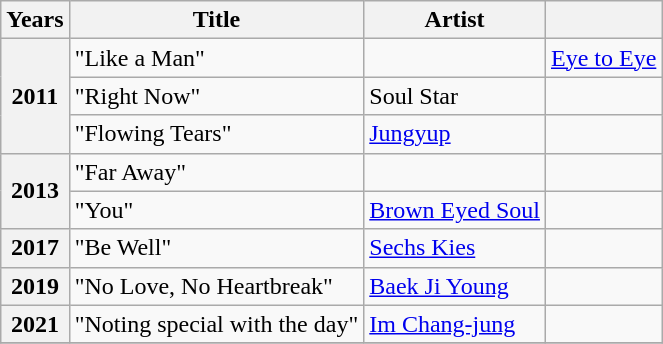<table class="wikitable sortable plainrowheaders">
<tr>
<th scope="col">Years</th>
<th scope="col">Title</th>
<th scope="col">Artist</th>
<th scope="col" class="unsortable"></th>
</tr>
<tr>
<th scope="row"rowspan="3">2011</th>
<td>"Like a Man" </td>
<td></td>
<td><a href='#'>Eye to Eye</a></td>
</tr>
<tr>
<td>"Right Now" </td>
<td>Soul Star</td>
<td></td>
</tr>
<tr>
<td>"Flowing Tears" </td>
<td><a href='#'>Jungyup</a></td>
<td></td>
</tr>
<tr>
<th scope="row" rowspan="2">2013</th>
<td>"Far Away"  </td>
<td></td>
<td></td>
</tr>
<tr>
<td>"You" </td>
<td><a href='#'>Brown Eyed Soul</a></td>
<td></td>
</tr>
<tr>
<th scope="row">2017</th>
<td>"Be Well"</td>
<td><a href='#'>Sechs Kies</a></td>
<td></td>
</tr>
<tr>
<th scope="row">2019</th>
<td>"No Love, No Heartbreak"</td>
<td><a href='#'>Baek Ji Young</a></td>
<td></td>
</tr>
<tr>
<th scope="row" rowspan="1">2021</th>
<td>"Noting special with the day" </td>
<td><a href='#'>Im Chang-jung</a></td>
<td></td>
</tr>
<tr>
</tr>
</table>
